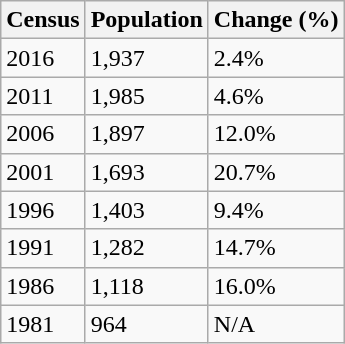<table class="wikitable">
<tr>
<th>Census</th>
<th>Population</th>
<th>Change (%)</th>
</tr>
<tr>
<td>2016</td>
<td>1,937</td>
<td>2.4%</td>
</tr>
<tr>
<td>2011</td>
<td>1,985</td>
<td>4.6%</td>
</tr>
<tr>
<td>2006</td>
<td>1,897</td>
<td>12.0%</td>
</tr>
<tr>
<td>2001</td>
<td>1,693</td>
<td>20.7%</td>
</tr>
<tr>
<td>1996</td>
<td>1,403</td>
<td>9.4%</td>
</tr>
<tr>
<td>1991</td>
<td>1,282</td>
<td>14.7%</td>
</tr>
<tr>
<td>1986</td>
<td>1,118</td>
<td>16.0%</td>
</tr>
<tr>
<td>1981</td>
<td>964</td>
<td>N/A</td>
</tr>
</table>
